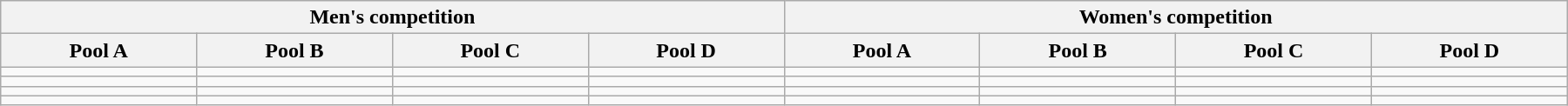<table class="wikitable" width="1200">
<tr>
<th colspan="4">Men's competition</th>
<th colspan="4">Women's competition</th>
</tr>
<tr>
<th width=12.5%>Pool A</th>
<th width=12.5%>Pool B</th>
<th width=12.5%>Pool C</th>
<th width=12.5%>Pool D</th>
<th width=12.5%>Pool A</th>
<th width=12.5%>Pool B</th>
<th width=12.5%>Pool C</th>
<th width=12.5%>Pool D</th>
</tr>
<tr>
<td></td>
<td></td>
<td></td>
<td></td>
<td></td>
<td></td>
<td></td>
<td></td>
</tr>
<tr>
<td></td>
<td></td>
<td></td>
<td></td>
<td></td>
<td></td>
<td></td>
<td></td>
</tr>
<tr>
<td></td>
<td></td>
<td></td>
<td></td>
<td></td>
<td></td>
<td></td>
<td></td>
</tr>
<tr>
<td></td>
<td></td>
<td></td>
<td></td>
<td></td>
<td></td>
<td></td>
<td></td>
</tr>
</table>
